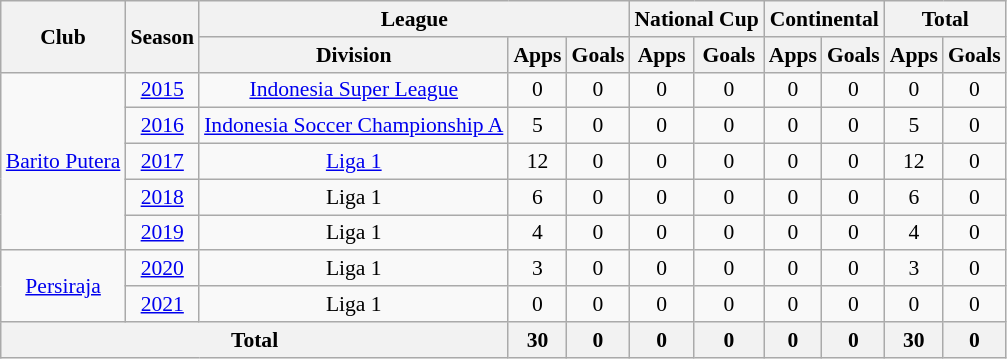<table class="wikitable" style="font-size:90%; text-align:center;">
<tr>
<th rowspan="2">Club</th>
<th rowspan="2">Season</th>
<th colspan="3">League</th>
<th colspan="2">National Cup</th>
<th colspan="2">Continental</th>
<th colspan="2">Total</th>
</tr>
<tr>
<th>Division</th>
<th>Apps</th>
<th>Goals</th>
<th>Apps</th>
<th>Goals</th>
<th>Apps</th>
<th>Goals</th>
<th>Apps</th>
<th>Goals</th>
</tr>
<tr>
<td rowspan="5"><a href='#'>Barito Putera</a></td>
<td><a href='#'>2015</a></td>
<td><a href='#'>Indonesia Super League</a></td>
<td>0</td>
<td>0</td>
<td>0</td>
<td>0</td>
<td>0</td>
<td>0</td>
<td>0</td>
<td>0</td>
</tr>
<tr>
<td><a href='#'>2016</a></td>
<td><a href='#'>Indonesia Soccer Championship A</a></td>
<td>5</td>
<td>0</td>
<td>0</td>
<td>0</td>
<td>0</td>
<td>0</td>
<td>5</td>
<td>0</td>
</tr>
<tr>
<td><a href='#'>2017</a></td>
<td><a href='#'>Liga 1</a></td>
<td>12</td>
<td>0</td>
<td>0</td>
<td>0</td>
<td>0</td>
<td>0</td>
<td>12</td>
<td>0</td>
</tr>
<tr>
<td><a href='#'>2018</a></td>
<td>Liga 1</td>
<td>6</td>
<td>0</td>
<td>0</td>
<td>0</td>
<td>0</td>
<td>0</td>
<td>6</td>
<td>0</td>
</tr>
<tr>
<td><a href='#'>2019</a></td>
<td>Liga 1</td>
<td>4</td>
<td>0</td>
<td>0</td>
<td>0</td>
<td>0</td>
<td>0</td>
<td>4</td>
<td>0</td>
</tr>
<tr>
<td rowspan="2"><a href='#'>Persiraja</a></td>
<td><a href='#'>2020</a></td>
<td>Liga 1</td>
<td>3</td>
<td>0</td>
<td>0</td>
<td>0</td>
<td>0</td>
<td>0</td>
<td>3</td>
<td>0</td>
</tr>
<tr>
<td><a href='#'>2021</a></td>
<td>Liga 1</td>
<td>0</td>
<td>0</td>
<td>0</td>
<td>0</td>
<td>0</td>
<td>0</td>
<td>0</td>
<td>0</td>
</tr>
<tr>
<th colspan="3">Total</th>
<th>30</th>
<th>0</th>
<th>0</th>
<th>0</th>
<th>0</th>
<th>0</th>
<th>30</th>
<th>0</th>
</tr>
</table>
